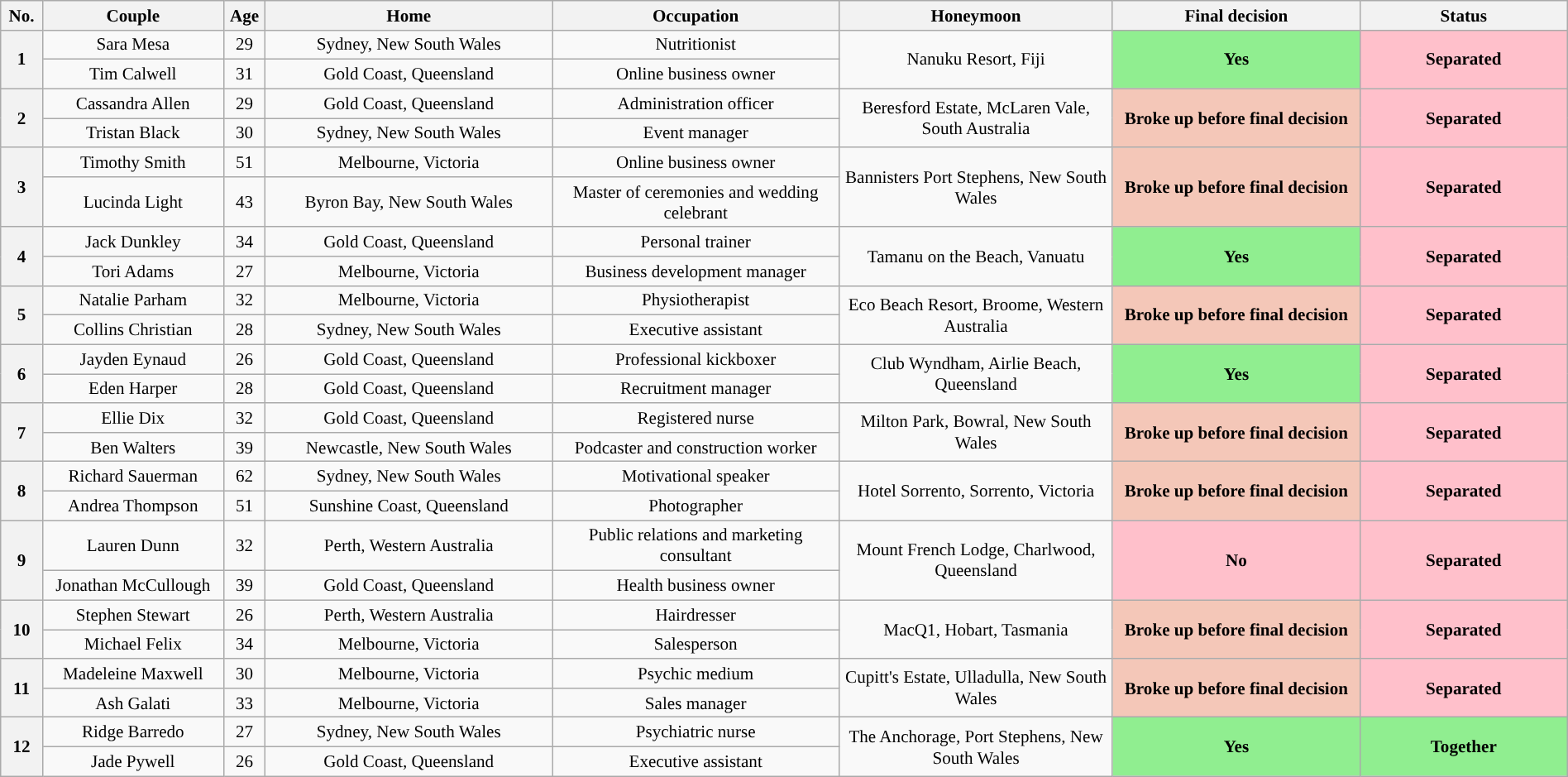<table class="wikitable plainrowheaders" style="text-align:center; width:100%; font-size:88%;">
<tr>
<th width=25>No.</th>
<th width=130>Couple</th>
<th width=25>Age</th>
<th width=210>Home</th>
<th width=210>Occupation</th>
<th width=200>Honeymoon</th>
<th width=180>Final decision</th>
<th width=150>Status</th>
</tr>
<tr>
<th rowspan="2">1</th>
<td>Sara Mesa</td>
<td>29</td>
<td>Sydney, New South Wales</td>
<td>Nutritionist</td>
<td rowspan="2">Nanuku Resort, Fiji</td>
<th rowspan="2" style="background:lightgreen;">Yes</th>
<th rowspan="2" style="background:pink;">Separated</th>
</tr>
<tr>
<td>Tim Calwell</td>
<td>31</td>
<td>Gold Coast, Queensland</td>
<td>Online business owner</td>
</tr>
<tr>
<th rowspan="2">2</th>
<td>Cassandra Allen</td>
<td>29</td>
<td>Gold Coast, Queensland</td>
<td>Administration officer</td>
<td rowspan="2">Beresford Estate, McLaren Vale, South Australia</td>
<th rowspan="2" style="background:#f4c7b8;">Broke up before final decision</th>
<th rowspan="2" style="background:pink;">Separated</th>
</tr>
<tr>
<td>Tristan Black</td>
<td>30</td>
<td>Sydney, New South Wales</td>
<td>Event manager</td>
</tr>
<tr>
<th rowspan="2">3</th>
<td>Timothy Smith</td>
<td>51</td>
<td>Melbourne, Victoria</td>
<td>Online business owner</td>
<td rowspan="2">Bannisters Port Stephens, New South Wales</td>
<th rowspan="2" style="background:#f4c7b8;">Broke up before final decision</th>
<th rowspan="2" style="background:pink;">Separated</th>
</tr>
<tr>
<td>Lucinda Light</td>
<td>43</td>
<td>Byron Bay, New South Wales</td>
<td>Master of ceremonies and wedding celebrant</td>
</tr>
<tr>
<th rowspan="2">4</th>
<td>Jack Dunkley</td>
<td>34</td>
<td>Gold Coast, Queensland</td>
<td>Personal trainer</td>
<td rowspan="2">Tamanu on the Beach, Vanuatu</td>
<th rowspan="2" style="background:lightgreen;">Yes</th>
<th rowspan="2" style="background:pink;">Separated</th>
</tr>
<tr>
<td>Tori Adams</td>
<td>27</td>
<td>Melbourne, Victoria</td>
<td>Business development manager</td>
</tr>
<tr>
<th rowspan="2">5</th>
<td>Natalie Parham</td>
<td>32</td>
<td>Melbourne, Victoria</td>
<td>Physiotherapist</td>
<td rowspan="2">Eco Beach Resort, Broome, Western Australia</td>
<th rowspan="2" style="background:#f4c7b8;">Broke up before final decision</th>
<th rowspan="2" style="background:pink;">Separated</th>
</tr>
<tr>
<td>Collins Christian</td>
<td>28</td>
<td>Sydney, New South Wales</td>
<td>Executive assistant</td>
</tr>
<tr>
<th rowspan="2">6</th>
<td>Jayden Eynaud</td>
<td>26</td>
<td>Gold Coast, Queensland</td>
<td>Professional kickboxer</td>
<td rowspan="2">Club Wyndham, Airlie Beach, Queensland</td>
<th rowspan="2" style="background:lightgreen;">Yes</th>
<th rowspan="2" style="background:pink;">Separated</th>
</tr>
<tr>
<td>Eden Harper</td>
<td>28</td>
<td>Gold Coast, Queensland</td>
<td>Recruitment manager</td>
</tr>
<tr>
<th rowspan="2">7</th>
<td>Ellie Dix</td>
<td>32</td>
<td>Gold Coast, Queensland</td>
<td>Registered nurse</td>
<td rowspan="2">Milton Park, Bowral, New South Wales</td>
<th rowspan="2" style="background:#f4c7b8;">Broke up before final decision</th>
<th rowspan="2" style="background:pink;">Separated</th>
</tr>
<tr>
<td>Ben Walters</td>
<td>39</td>
<td>Newcastle, New South Wales</td>
<td>Podcaster and construction worker</td>
</tr>
<tr>
<th rowspan="2">8</th>
<td>Richard Sauerman</td>
<td>62</td>
<td>Sydney, New South Wales</td>
<td>Motivational speaker</td>
<td rowspan="2">Hotel Sorrento, Sorrento, Victoria</td>
<th rowspan="2" style="background:#f4c7b8;">Broke up before final decision</th>
<th rowspan="2" style="background:pink;">Separated</th>
</tr>
<tr>
<td>Andrea Thompson</td>
<td>51</td>
<td>Sunshine Coast, Queensland</td>
<td>Photographer</td>
</tr>
<tr>
<th rowspan="2">9</th>
<td>Lauren Dunn</td>
<td>32</td>
<td>Perth, Western Australia</td>
<td>Public relations and marketing consultant</td>
<td rowspan="2">Mount French Lodge, Charlwood, Queensland</td>
<th rowspan="2" style="background:pink;">No</th>
<th rowspan="2" style="background:pink;">Separated</th>
</tr>
<tr>
<td>Jonathan McCullough</td>
<td>39</td>
<td>Gold Coast, Queensland</td>
<td>Health business owner</td>
</tr>
<tr>
<th rowspan="2">10</th>
<td>Stephen Stewart</td>
<td>26</td>
<td>Perth, Western Australia</td>
<td>Hairdresser</td>
<td rowspan="2">MacQ1, Hobart, Tasmania</td>
<th rowspan="2" style="background:#f4c7b8;">Broke up before final decision</th>
<th rowspan="2" style="background:pink;">Separated</th>
</tr>
<tr>
<td>Michael Felix</td>
<td>34</td>
<td>Melbourne, Victoria</td>
<td>Salesperson</td>
</tr>
<tr>
<th rowspan="2">11</th>
<td>Madeleine Maxwell</td>
<td>30</td>
<td>Melbourne, Victoria</td>
<td>Psychic medium</td>
<td rowspan="2">Cupitt's Estate, Ulladulla, New South Wales</td>
<th rowspan="2" style="background:#f4c7b8;">Broke up before final decision</th>
<th rowspan="2" style="background:pink;">Separated</th>
</tr>
<tr>
<td>Ash Galati</td>
<td>33</td>
<td>Melbourne, Victoria</td>
<td>Sales manager</td>
</tr>
<tr>
<th rowspan="2">12</th>
<td>Ridge Barredo</td>
<td>27</td>
<td>Sydney, New South Wales</td>
<td>Psychiatric nurse</td>
<td rowspan="2">The Anchorage, Port Stephens, New South Wales</td>
<th rowspan="2" style="background:lightgreen;">Yes</th>
<th rowspan="2" style="background:lightgreen;">Together</th>
</tr>
<tr>
<td>Jade Pywell</td>
<td>26</td>
<td>Gold Coast, Queensland</td>
<td>Executive assistant</td>
</tr>
</table>
